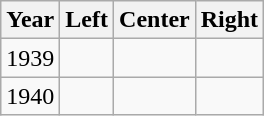<table class="wikitable" style="text-align:center;">
<tr>
<th>Year</th>
<th>Left</th>
<th>Center</th>
<th>Right</th>
</tr>
<tr>
<td>1939</td>
<td></td>
<td></td>
<td></td>
</tr>
<tr>
<td>1940</td>
<td></td>
<td></td>
<td></td>
</tr>
</table>
